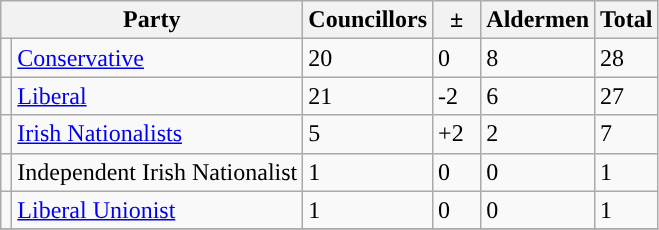<table class="wikitable">
<tr>
<th colspan="2">Party</th>
<th>Councillors</th>
<th>  ±  </th>
<th>Aldermen</th>
<th>Total</th>
</tr>
<tr>
<td style="background-color: "></td>
<td><a href='#'>Conservative</a></td>
<td>20</td>
<td>0</td>
<td>8</td>
<td>28</td>
</tr>
<tr>
<td style="background-color: "></td>
<td><a href='#'>Liberal</a></td>
<td>21</td>
<td>-2</td>
<td>6</td>
<td>27</td>
</tr>
<tr>
<td style="background-color: "></td>
<td><a href='#'>Irish Nationalists</a></td>
<td>5</td>
<td>+2</td>
<td>2</td>
<td>7</td>
</tr>
<tr>
<td style="background-color: "></td>
<td>Independent Irish Nationalist</td>
<td>1</td>
<td>0</td>
<td>0</td>
<td>1</td>
</tr>
<tr>
<td style="background-color: "></td>
<td><a href='#'>Liberal Unionist</a></td>
<td>1</td>
<td>0</td>
<td>0</td>
<td>1</td>
</tr>
<tr>
</tr>
</table>
